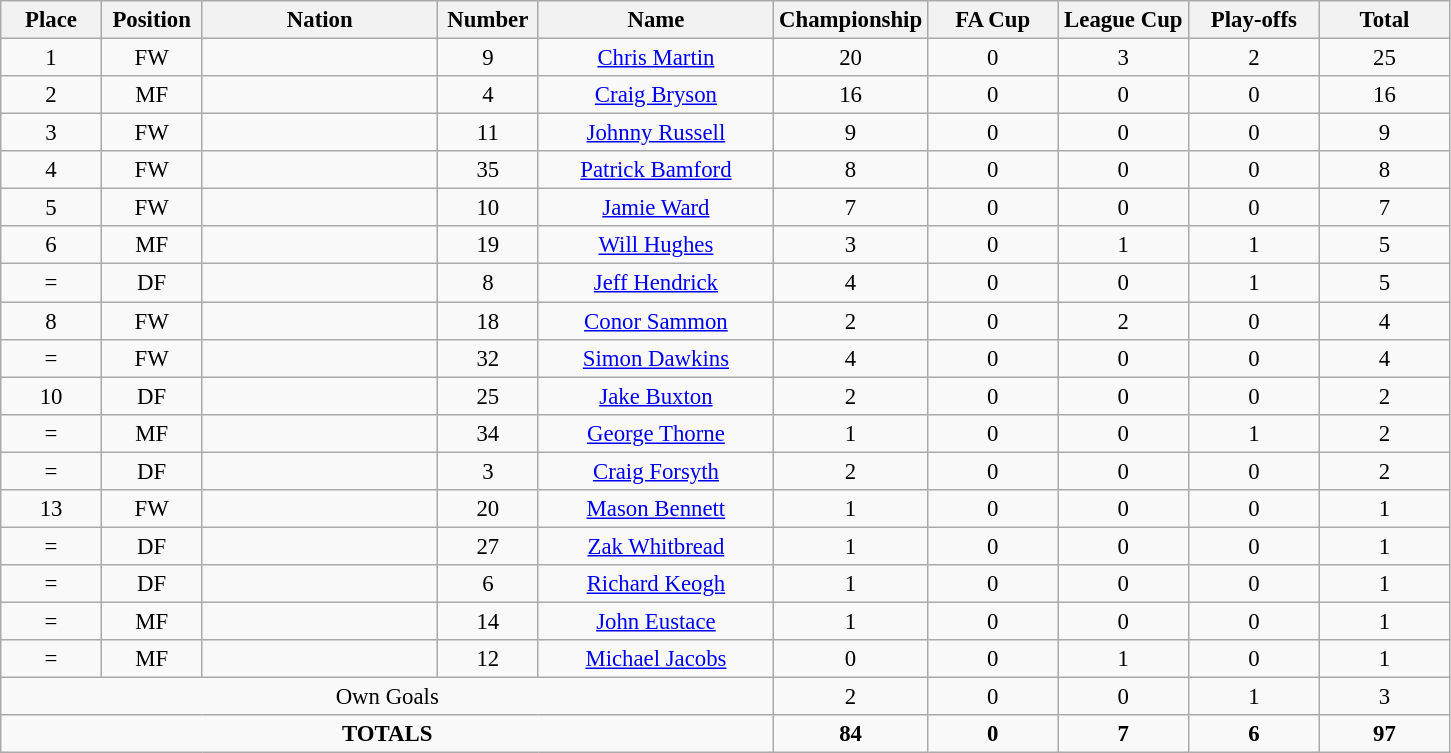<table class="wikitable" style="font-size: 95%; text-align: center;">
<tr>
<th width=60>Place</th>
<th width=60>Position</th>
<th width=150>Nation</th>
<th width=60>Number</th>
<th width=150>Name</th>
<th width=80>Championship</th>
<th width=80>FA Cup</th>
<th width=80>League Cup</th>
<th width=80>Play-offs</th>
<th width=80>Total</th>
</tr>
<tr>
<td>1</td>
<td>FW</td>
<td></td>
<td>9</td>
<td><a href='#'>Chris Martin</a></td>
<td>20</td>
<td>0</td>
<td>3</td>
<td>2</td>
<td>25</td>
</tr>
<tr>
<td>2</td>
<td>MF</td>
<td></td>
<td>4</td>
<td><a href='#'>Craig Bryson</a></td>
<td>16</td>
<td>0</td>
<td>0</td>
<td>0</td>
<td>16</td>
</tr>
<tr>
<td>3</td>
<td>FW</td>
<td></td>
<td>11</td>
<td><a href='#'>Johnny Russell</a></td>
<td>9</td>
<td>0</td>
<td>0</td>
<td>0</td>
<td>9</td>
</tr>
<tr>
<td>4</td>
<td>FW</td>
<td></td>
<td>35</td>
<td><a href='#'>Patrick Bamford</a></td>
<td>8</td>
<td>0</td>
<td>0</td>
<td>0</td>
<td>8</td>
</tr>
<tr>
<td>5</td>
<td>FW</td>
<td></td>
<td>10</td>
<td><a href='#'>Jamie Ward</a></td>
<td>7</td>
<td>0</td>
<td>0</td>
<td>0</td>
<td>7</td>
</tr>
<tr>
<td>6</td>
<td>MF</td>
<td></td>
<td>19</td>
<td><a href='#'>Will Hughes</a></td>
<td>3</td>
<td>0</td>
<td>1</td>
<td>1</td>
<td>5</td>
</tr>
<tr>
<td>=</td>
<td>DF</td>
<td></td>
<td>8</td>
<td><a href='#'>Jeff Hendrick</a></td>
<td>4</td>
<td>0</td>
<td>0</td>
<td>1</td>
<td>5</td>
</tr>
<tr>
<td>8</td>
<td>FW</td>
<td></td>
<td>18</td>
<td><a href='#'>Conor Sammon</a></td>
<td>2</td>
<td>0</td>
<td>2</td>
<td>0</td>
<td>4</td>
</tr>
<tr>
<td>=</td>
<td>FW</td>
<td></td>
<td>32</td>
<td><a href='#'>Simon Dawkins</a></td>
<td>4</td>
<td>0</td>
<td>0</td>
<td>0</td>
<td>4</td>
</tr>
<tr>
<td>10</td>
<td>DF</td>
<td></td>
<td>25</td>
<td><a href='#'>Jake Buxton</a></td>
<td>2</td>
<td>0</td>
<td>0</td>
<td>0</td>
<td>2</td>
</tr>
<tr>
<td>=</td>
<td>MF</td>
<td></td>
<td>34</td>
<td><a href='#'>George Thorne</a></td>
<td>1</td>
<td>0</td>
<td>0</td>
<td>1</td>
<td>2</td>
</tr>
<tr>
<td>=</td>
<td>DF</td>
<td></td>
<td>3</td>
<td><a href='#'>Craig Forsyth</a></td>
<td>2</td>
<td>0</td>
<td>0</td>
<td>0</td>
<td>2</td>
</tr>
<tr>
<td>13</td>
<td>FW</td>
<td></td>
<td>20</td>
<td><a href='#'>Mason Bennett</a></td>
<td>1</td>
<td>0</td>
<td>0</td>
<td>0</td>
<td>1</td>
</tr>
<tr>
<td>=</td>
<td>DF</td>
<td></td>
<td>27</td>
<td><a href='#'>Zak Whitbread</a></td>
<td>1</td>
<td>0</td>
<td>0</td>
<td>0</td>
<td>1</td>
</tr>
<tr>
<td>=</td>
<td>DF</td>
<td></td>
<td>6</td>
<td><a href='#'>Richard Keogh</a></td>
<td>1</td>
<td>0</td>
<td>0</td>
<td>0</td>
<td>1</td>
</tr>
<tr>
<td>=</td>
<td>MF</td>
<td></td>
<td>14</td>
<td><a href='#'>John Eustace</a></td>
<td>1</td>
<td>0</td>
<td>0</td>
<td>0</td>
<td>1</td>
</tr>
<tr>
<td>=</td>
<td>MF</td>
<td></td>
<td>12</td>
<td><a href='#'>Michael Jacobs</a></td>
<td>0</td>
<td>0</td>
<td>1</td>
<td>0</td>
<td>1</td>
</tr>
<tr>
<td colspan="5">Own Goals</td>
<td>2</td>
<td>0</td>
<td>0</td>
<td>1</td>
<td>3</td>
</tr>
<tr>
<td colspan="5"><strong>TOTALS</strong></td>
<td><strong>84</strong></td>
<td><strong>0</strong></td>
<td><strong>7</strong></td>
<td><strong>6</strong></td>
<td><strong>97</strong></td>
</tr>
</table>
